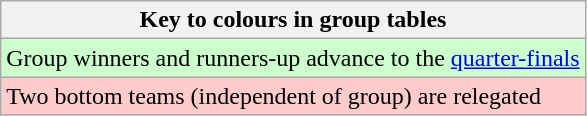<table class="wikitable">
<tr>
<th>Key to colours in group tables</th>
</tr>
<tr bgcolor=#ccffcc>
<td>Group winners and runners-up advance to the <a href='#'>quarter-finals</a></td>
</tr>
<tr bgcolor=#FFCCCC>
<td>Two bottom teams (independent of group) are relegated</td>
</tr>
</table>
